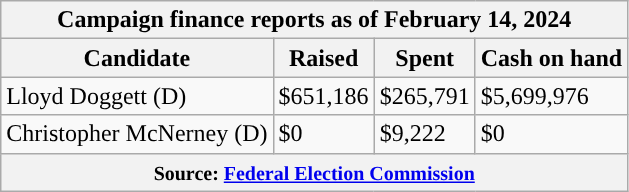<table class="wikitable sortable">
<tr>
<th colspan=4>Campaign finance reports as of February 14, 2024</th>
</tr>
<tr style="text-align:center;">
<th>Candidate</th>
<th>Raised</th>
<th>Spent</th>
<th>Cash on hand</th>
</tr>
<tr>
<td style="color:black;background-color:">Lloyd Doggett (D)</td>
<td>$651,186</td>
<td>$265,791</td>
<td>$5,699,976</td>
</tr>
<tr>
<td style="color:black;background-color:">Christopher McNerney (D)</td>
<td>$0</td>
<td>$9,222</td>
<td>$0</td>
</tr>
<tr>
<th colspan="4"><small>Source: <a href='#'>Federal Election Commission</a></small></th>
</tr>
</table>
